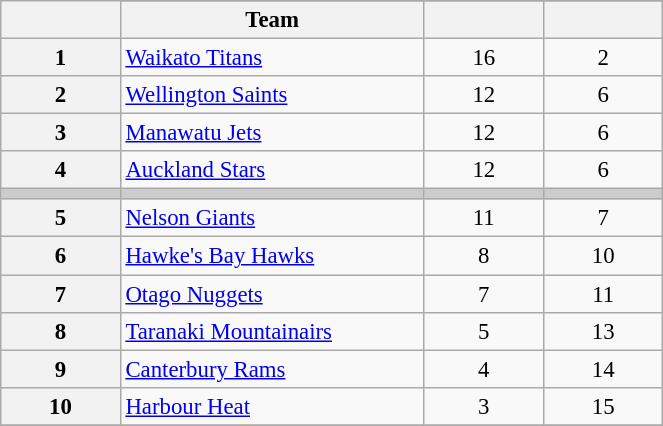<table class="wikitable" width="35%" style="font-size:95%; text-align:center">
<tr>
<th width="5%" rowspan=2></th>
</tr>
<tr>
<th width="10%">Team</th>
<th width="5%"></th>
<th width="5%"></th>
</tr>
<tr>
<th>1</th>
<td align=left><a href='#'>Waikato Titans</a></td>
<td>16</td>
<td>2</td>
</tr>
<tr>
<th>2</th>
<td align=left><a href='#'>Wellington Saints</a></td>
<td>12</td>
<td>6</td>
</tr>
<tr>
<th>3</th>
<td align=left><a href='#'>Manawatu Jets</a></td>
<td>12</td>
<td>6</td>
</tr>
<tr>
<th>4</th>
<td align=left><a href='#'>Auckland Stars</a></td>
<td>12</td>
<td>6</td>
</tr>
<tr bgcolor="#cccccc">
<td></td>
<td></td>
<td></td>
<td></td>
</tr>
<tr>
<th>5</th>
<td align=left><a href='#'>Nelson Giants</a></td>
<td>11</td>
<td>7</td>
</tr>
<tr>
<th>6</th>
<td align=left><a href='#'>Hawke's Bay Hawks</a></td>
<td>8</td>
<td>10</td>
</tr>
<tr>
<th>7</th>
<td align=left><a href='#'>Otago Nuggets</a></td>
<td>7</td>
<td>11</td>
</tr>
<tr>
<th>8</th>
<td align=left><a href='#'>Taranaki Mountainairs</a></td>
<td>5</td>
<td>13</td>
</tr>
<tr>
<th>9</th>
<td align=left><a href='#'>Canterbury Rams</a></td>
<td>4</td>
<td>14</td>
</tr>
<tr>
<th>10</th>
<td align=left><a href='#'>Harbour Heat</a></td>
<td>3</td>
<td>15</td>
</tr>
<tr>
</tr>
</table>
